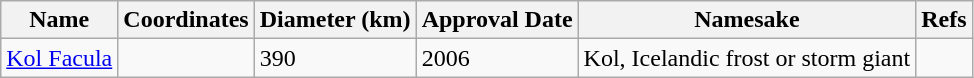<table class="wikitable">
<tr>
<th>Name</th>
<th>Coordinates</th>
<th>Diameter (km)</th>
<th>Approval Date</th>
<th>Namesake</th>
<th>Refs</th>
</tr>
<tr>
<td><a href='#'>Kol Facula</a></td>
<td></td>
<td>390</td>
<td>2006</td>
<td>Kol, Icelandic frost or storm giant</td>
<td></td>
</tr>
</table>
